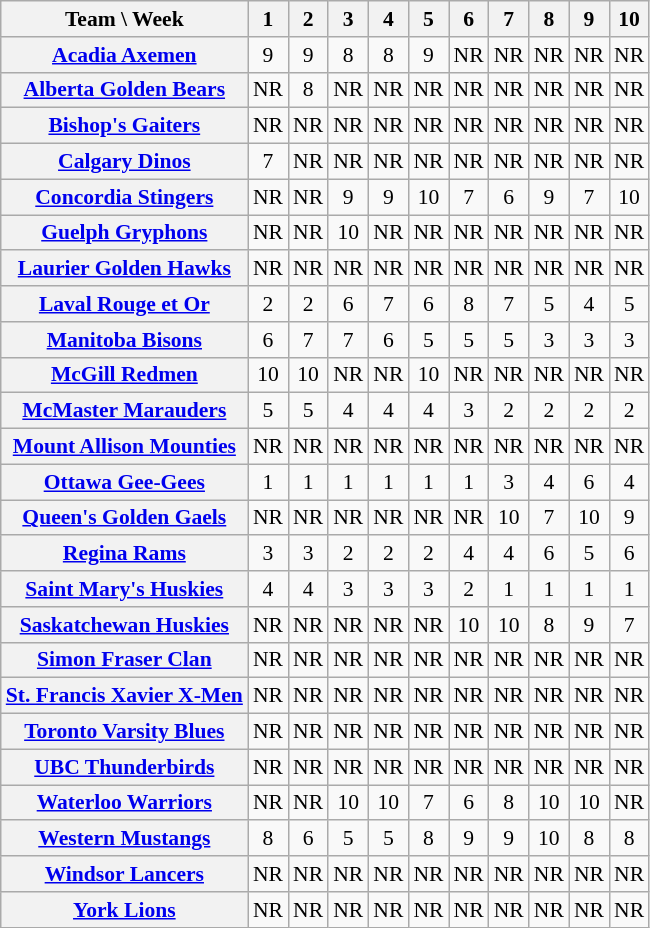<table class="wikitable sortable" style="font-size:90%; text-align:center;">
<tr>
<th scope="col">Team \ Week</th>
<th scope="col">1</th>
<th scope="col">2</th>
<th scope="col">3</th>
<th scope="col">4</th>
<th scope="col">5</th>
<th scope="col">6</th>
<th scope="col">7</th>
<th scope="col">8</th>
<th scope="col">9</th>
<th scope="col">10</th>
</tr>
<tr>
<th scope="row"><a href='#'>Acadia Axemen</a></th>
<td>9</td>
<td>9</td>
<td>8</td>
<td>8</td>
<td>9</td>
<td>NR</td>
<td>NR</td>
<td>NR</td>
<td>NR</td>
<td>NR</td>
</tr>
<tr>
<th scope="row"><a href='#'>Alberta Golden Bears</a></th>
<td>NR</td>
<td>8</td>
<td>NR</td>
<td>NR</td>
<td>NR</td>
<td>NR</td>
<td>NR</td>
<td>NR</td>
<td>NR</td>
<td>NR</td>
</tr>
<tr>
<th scope="row"><a href='#'>Bishop's Gaiters</a></th>
<td>NR</td>
<td>NR</td>
<td>NR</td>
<td>NR</td>
<td>NR</td>
<td>NR</td>
<td>NR</td>
<td>NR</td>
<td>NR</td>
<td>NR</td>
</tr>
<tr>
<th scope="row"><a href='#'>Calgary Dinos</a></th>
<td>7</td>
<td>NR</td>
<td>NR</td>
<td>NR</td>
<td>NR</td>
<td>NR</td>
<td>NR</td>
<td>NR</td>
<td>NR</td>
<td>NR</td>
</tr>
<tr>
<th scope="row"><a href='#'>Concordia Stingers</a></th>
<td>NR</td>
<td>NR</td>
<td>9</td>
<td>9</td>
<td data-sort-value="9+">10</td>
<td>7</td>
<td>6</td>
<td>9</td>
<td>7</td>
<td data-sort-value="9+">10</td>
</tr>
<tr>
<th scope="row"><a href='#'>Guelph Gryphons</a></th>
<td>NR</td>
<td>NR</td>
<td data-sort-value="9+">10</td>
<td>NR</td>
<td>NR</td>
<td>NR</td>
<td>NR</td>
<td>NR</td>
<td>NR</td>
<td>NR</td>
</tr>
<tr>
<th scope="row"><a href='#'>Laurier Golden Hawks</a></th>
<td>NR</td>
<td>NR</td>
<td>NR</td>
<td>NR</td>
<td>NR</td>
<td>NR</td>
<td>NR</td>
<td>NR</td>
<td>NR</td>
<td>NR</td>
</tr>
<tr>
<th scope="row"><a href='#'>Laval Rouge et Or</a></th>
<td>2</td>
<td>2</td>
<td>6</td>
<td>7</td>
<td>6</td>
<td>8</td>
<td>7</td>
<td>5</td>
<td>4</td>
<td>5</td>
</tr>
<tr>
<th scope="row"><a href='#'>Manitoba Bisons</a></th>
<td>6</td>
<td>7</td>
<td>7</td>
<td>6</td>
<td>5</td>
<td>5</td>
<td>5</td>
<td>3</td>
<td>3</td>
<td>3</td>
</tr>
<tr>
<th scope="row"><a href='#'>McGill Redmen</a></th>
<td data-sort-value="9+">10</td>
<td data-sort-value="9+">10</td>
<td>NR</td>
<td>NR</td>
<td data-sort-value="9+">10</td>
<td>NR</td>
<td>NR</td>
<td>NR</td>
<td>NR</td>
<td>NR</td>
</tr>
<tr>
<th scope="row"><a href='#'>McMaster Marauders</a></th>
<td>5</td>
<td>5</td>
<td>4</td>
<td>4</td>
<td>4</td>
<td>3</td>
<td>2</td>
<td>2</td>
<td>2</td>
<td>2</td>
</tr>
<tr>
<th scope="row"><a href='#'>Mount Allison Mounties</a></th>
<td>NR</td>
<td>NR</td>
<td>NR</td>
<td>NR</td>
<td>NR</td>
<td>NR</td>
<td>NR</td>
<td>NR</td>
<td>NR</td>
<td>NR</td>
</tr>
<tr>
<th scope="row"><a href='#'>Ottawa Gee-Gees</a></th>
<td>1</td>
<td>1</td>
<td>1</td>
<td>1</td>
<td>1</td>
<td>1</td>
<td>3</td>
<td>4</td>
<td>6</td>
<td>4</td>
</tr>
<tr>
<th scope="row"><a href='#'>Queen's Golden Gaels</a></th>
<td>NR</td>
<td>NR</td>
<td>NR</td>
<td>NR</td>
<td>NR</td>
<td>NR</td>
<td data-sort-value="9+">10</td>
<td>7</td>
<td data-sort-value="9+">10</td>
<td>9</td>
</tr>
<tr>
<th scope="row"><a href='#'>Regina Rams</a></th>
<td>3</td>
<td>3</td>
<td>2</td>
<td>2</td>
<td>2</td>
<td>4</td>
<td>4</td>
<td>6</td>
<td>5</td>
<td>6</td>
</tr>
<tr>
<th scope="row"><a href='#'>Saint Mary's Huskies</a></th>
<td>4</td>
<td>4</td>
<td>3</td>
<td>3</td>
<td>3</td>
<td>2</td>
<td>1</td>
<td>1</td>
<td>1</td>
<td>1</td>
</tr>
<tr>
<th scope="row"><a href='#'>Saskatchewan Huskies</a></th>
<td>NR</td>
<td>NR</td>
<td>NR</td>
<td>NR</td>
<td>NR</td>
<td data-sort-value="9+">10</td>
<td data-sort-value="9+">10</td>
<td>8</td>
<td>9</td>
<td>7</td>
</tr>
<tr>
<th scope="row"><a href='#'>Simon Fraser Clan</a></th>
<td>NR</td>
<td>NR</td>
<td>NR</td>
<td>NR</td>
<td>NR</td>
<td>NR</td>
<td>NR</td>
<td>NR</td>
<td>NR</td>
<td>NR</td>
</tr>
<tr>
<th scope="row"><a href='#'>St. Francis Xavier X-Men</a></th>
<td>NR</td>
<td>NR</td>
<td>NR</td>
<td>NR</td>
<td>NR</td>
<td>NR</td>
<td>NR</td>
<td>NR</td>
<td>NR</td>
<td>NR</td>
</tr>
<tr>
<th scope="row"><a href='#'>Toronto Varsity Blues</a></th>
<td>NR</td>
<td>NR</td>
<td>NR</td>
<td>NR</td>
<td>NR</td>
<td>NR</td>
<td>NR</td>
<td>NR</td>
<td>NR</td>
<td>NR</td>
</tr>
<tr>
<th scope="row"><a href='#'>UBC Thunderbirds</a></th>
<td>NR</td>
<td>NR</td>
<td>NR</td>
<td>NR</td>
<td>NR</td>
<td>NR</td>
<td>NR</td>
<td>NR</td>
<td>NR</td>
<td>NR</td>
</tr>
<tr>
<th scope="row"><a href='#'>Waterloo Warriors</a></th>
<td>NR</td>
<td>NR</td>
<td data-sort-value="9+">10</td>
<td data-sort-value="9+">10</td>
<td>7</td>
<td>6</td>
<td>8</td>
<td data-sort-value="9+">10</td>
<td data-sort-value="9+">10</td>
<td>NR</td>
</tr>
<tr>
<th scope="row"><a href='#'>Western Mustangs</a></th>
<td>8</td>
<td>6</td>
<td>5</td>
<td>5</td>
<td>8</td>
<td>9</td>
<td>9</td>
<td data-sort-value="9+">10</td>
<td>8</td>
<td>8</td>
</tr>
<tr>
<th scope="row"><a href='#'>Windsor Lancers</a></th>
<td>NR</td>
<td>NR</td>
<td>NR</td>
<td>NR</td>
<td>NR</td>
<td>NR</td>
<td>NR</td>
<td>NR</td>
<td>NR</td>
<td>NR</td>
</tr>
<tr>
<th scope="row"><a href='#'>York Lions</a></th>
<td>NR</td>
<td>NR</td>
<td>NR</td>
<td>NR</td>
<td>NR</td>
<td>NR</td>
<td>NR</td>
<td>NR</td>
<td>NR</td>
<td>NR</td>
</tr>
</table>
